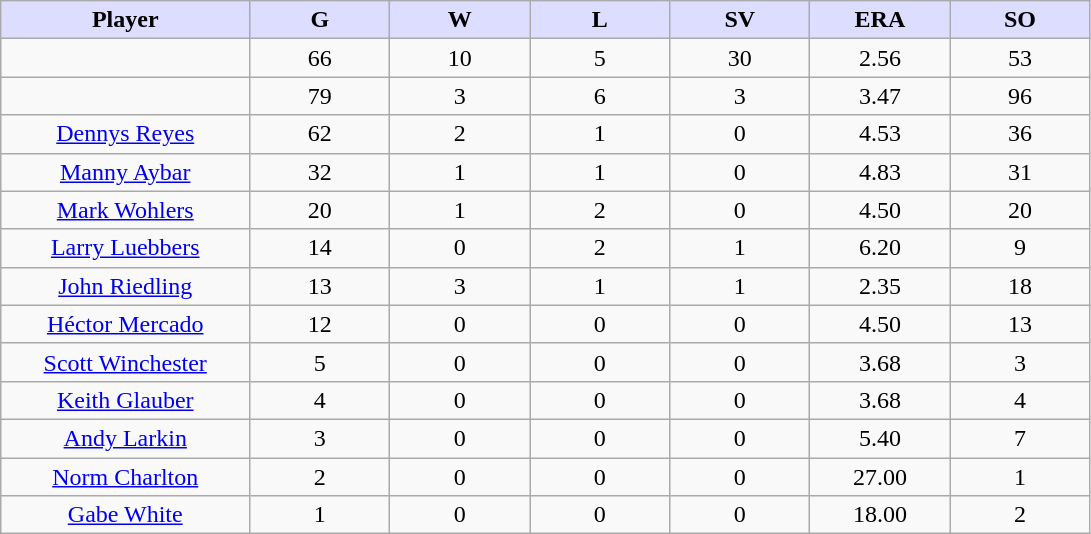<table class="wikitable sortable">
<tr>
<th style="background:#ddf; width:16%;">Player</th>
<th style="background:#ddf; width:9%;">G</th>
<th style="background:#ddf; width:9%;">W</th>
<th style="background:#ddf; width:9%;">L</th>
<th style="background:#ddf; width:9%;">SV</th>
<th style="background:#ddf; width:9%;">ERA</th>
<th style="background:#ddf; width:9%;">SO</th>
</tr>
<tr style="text-align:center;">
<td></td>
<td>66</td>
<td>10</td>
<td>5</td>
<td>30</td>
<td>2.56</td>
<td>53</td>
</tr>
<tr style="text-align:center;">
<td></td>
<td>79</td>
<td>3</td>
<td>6</td>
<td>3</td>
<td>3.47</td>
<td>96</td>
</tr>
<tr align=center>
<td><a href='#'>Dennys Reyes</a></td>
<td>62</td>
<td>2</td>
<td>1</td>
<td>0</td>
<td>4.53</td>
<td>36</td>
</tr>
<tr align=center>
<td><a href='#'>Manny Aybar</a></td>
<td>32</td>
<td>1</td>
<td>1</td>
<td>0</td>
<td>4.83</td>
<td>31</td>
</tr>
<tr align=center>
<td><a href='#'>Mark Wohlers</a></td>
<td>20</td>
<td>1</td>
<td>2</td>
<td>0</td>
<td>4.50</td>
<td>20</td>
</tr>
<tr align=center>
<td><a href='#'>Larry Luebbers</a></td>
<td>14</td>
<td>0</td>
<td>2</td>
<td>1</td>
<td>6.20</td>
<td>9</td>
</tr>
<tr align=center>
<td><a href='#'>John Riedling</a></td>
<td>13</td>
<td>3</td>
<td>1</td>
<td>1</td>
<td>2.35</td>
<td>18</td>
</tr>
<tr align=center>
<td><a href='#'>Héctor Mercado</a></td>
<td>12</td>
<td>0</td>
<td>0</td>
<td>0</td>
<td>4.50</td>
<td>13</td>
</tr>
<tr align=center>
<td><a href='#'>Scott Winchester</a></td>
<td>5</td>
<td>0</td>
<td>0</td>
<td>0</td>
<td>3.68</td>
<td>3</td>
</tr>
<tr align=center>
<td><a href='#'>Keith Glauber</a></td>
<td>4</td>
<td>0</td>
<td>0</td>
<td>0</td>
<td>3.68</td>
<td>4</td>
</tr>
<tr align=center>
<td><a href='#'>Andy Larkin</a></td>
<td>3</td>
<td>0</td>
<td>0</td>
<td>0</td>
<td>5.40</td>
<td>7</td>
</tr>
<tr align=center>
<td><a href='#'>Norm Charlton</a></td>
<td>2</td>
<td>0</td>
<td>0</td>
<td>0</td>
<td>27.00</td>
<td>1</td>
</tr>
<tr align=center>
<td><a href='#'>Gabe White</a></td>
<td>1</td>
<td>0</td>
<td>0</td>
<td>0</td>
<td>18.00</td>
<td>2</td>
</tr>
</table>
